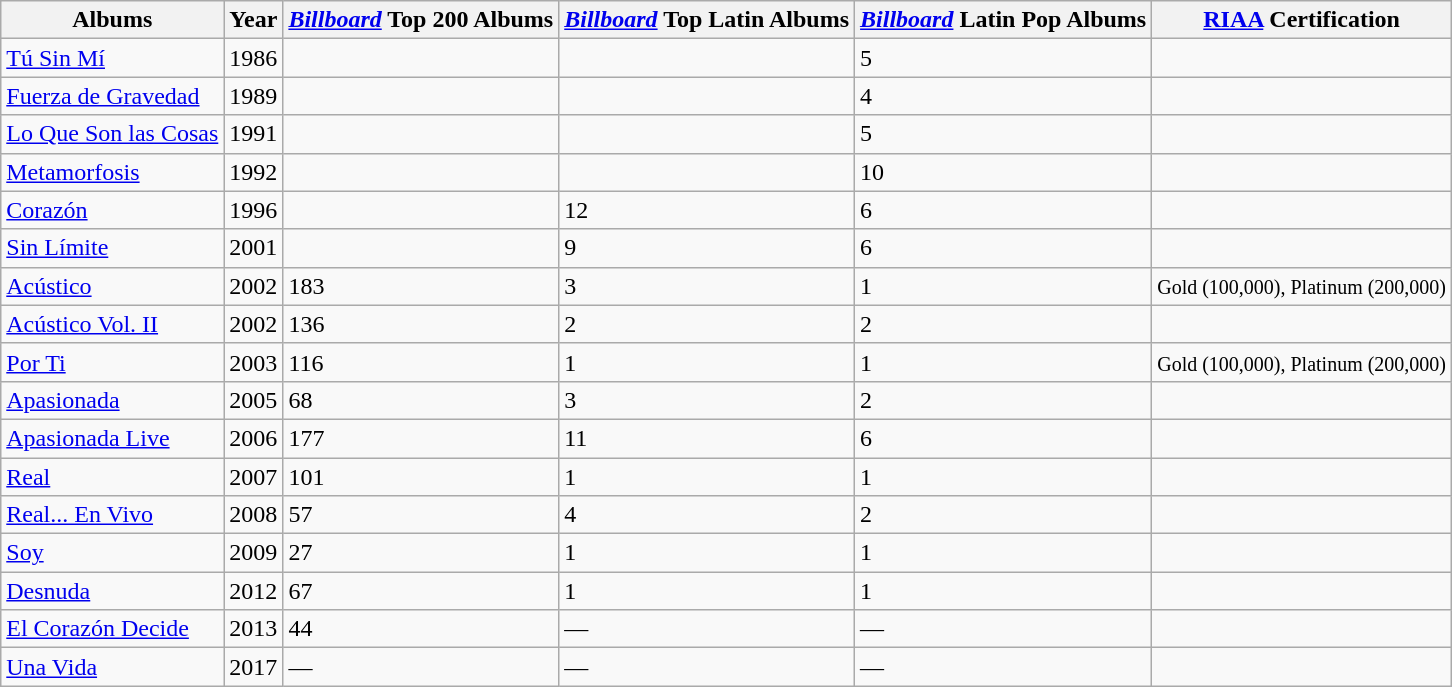<table class="wikitable">
<tr>
<th align="center">Albums</th>
<th align="center">Year</th>
<th align="center"><em><a href='#'>Billboard</a></em> Top 200 Albums</th>
<th align="center"><em><a href='#'>Billboard</a></em> Top Latin Albums</th>
<th align="center"><em><a href='#'>Billboard</a></em> Latin Pop Albums</th>
<th align="center"><a href='#'>RIAA</a> Certification</th>
</tr>
<tr>
<td align="left"><a href='#'>Tú Sin Mí</a></td>
<td align="left">1986</td>
<td align="left"></td>
<td align="left"></td>
<td align="left">5</td>
<td align="left"></td>
</tr>
<tr>
<td align="left"><a href='#'>Fuerza de Gravedad</a></td>
<td align="left">1989</td>
<td align="left"></td>
<td align="left"></td>
<td align="left">4</td>
<td align="left"></td>
</tr>
<tr>
<td align="left"><a href='#'>Lo Que Son las Cosas</a></td>
<td align="left">1991</td>
<td align="left"></td>
<td align="left"></td>
<td align="left">5</td>
<td align="left"></td>
</tr>
<tr>
<td align="left"><a href='#'>Metamorfosis</a></td>
<td align="left">1992</td>
<td align="left"></td>
<td align="left"></td>
<td align="left">10</td>
<td align="left"></td>
</tr>
<tr>
<td align="left"><a href='#'>Corazón</a></td>
<td align="left">1996</td>
<td align="left"></td>
<td align="left">12</td>
<td align="left">6</td>
<td align="left"></td>
</tr>
<tr>
<td align="left"><a href='#'>Sin Límite</a></td>
<td align="left">2001</td>
<td align="left"></td>
<td align="left">9</td>
<td align="left">6</td>
<td align="left"></td>
</tr>
<tr>
<td align="left"><a href='#'>Acústico</a></td>
<td align="left">2002</td>
<td align="left">183</td>
<td align="left">3</td>
<td align="left">1</td>
<td align="left"><small>Gold (100,000), Platinum (200,000)</small></td>
</tr>
<tr>
<td align="left"><a href='#'>Acústico Vol. II</a></td>
<td align="left">2002</td>
<td align="left">136</td>
<td align="left">2</td>
<td align="left">2</td>
<td align="left"></td>
</tr>
<tr>
<td align="left"><a href='#'>Por Ti</a></td>
<td align="left">2003</td>
<td align="left">116</td>
<td align="left">1</td>
<td align="left">1</td>
<td align="left"><small>Gold (100,000), Platinum (200,000)</small></td>
</tr>
<tr>
<td align="left"><a href='#'>Apasionada</a></td>
<td align="left">2005</td>
<td align="left">68</td>
<td align="left">3</td>
<td align="left">2</td>
<td align="left"></td>
</tr>
<tr>
<td align="left"><a href='#'>Apasionada Live</a></td>
<td align="left">2006</td>
<td align="left">177</td>
<td align="left">11</td>
<td align="left">6</td>
<td align="left"></td>
</tr>
<tr>
<td align="left"><a href='#'>Real</a></td>
<td align="left">2007</td>
<td align="left">101</td>
<td align="left">1</td>
<td align="left">1</td>
<td align="left"></td>
</tr>
<tr>
<td align="left"><a href='#'>Real... En Vivo</a></td>
<td align="left">2008</td>
<td align="left">57</td>
<td align="left">4</td>
<td align="left">2</td>
<td align="left"></td>
</tr>
<tr>
<td align="left"><a href='#'>Soy</a></td>
<td align="left">2009</td>
<td align="left">27</td>
<td align="left">1</td>
<td align="left">1</td>
<td align="left"></td>
</tr>
<tr>
<td align="left"><a href='#'>Desnuda</a></td>
<td align="left">2012</td>
<td align="left">67</td>
<td align="left">1</td>
<td align="left">1</td>
<td align="left"></td>
</tr>
<tr>
<td align="left"><a href='#'>El Corazón Decide</a></td>
<td align="left">2013</td>
<td align="left">44</td>
<td align="left">—</td>
<td align="left">—</td>
<td align="left"></td>
</tr>
<tr>
<td align="left"><a href='#'>Una Vida</a></td>
<td align="left">2017</td>
<td align="left">—</td>
<td align="left">—</td>
<td align="left">—</td>
<td align="left"></td>
</tr>
</table>
